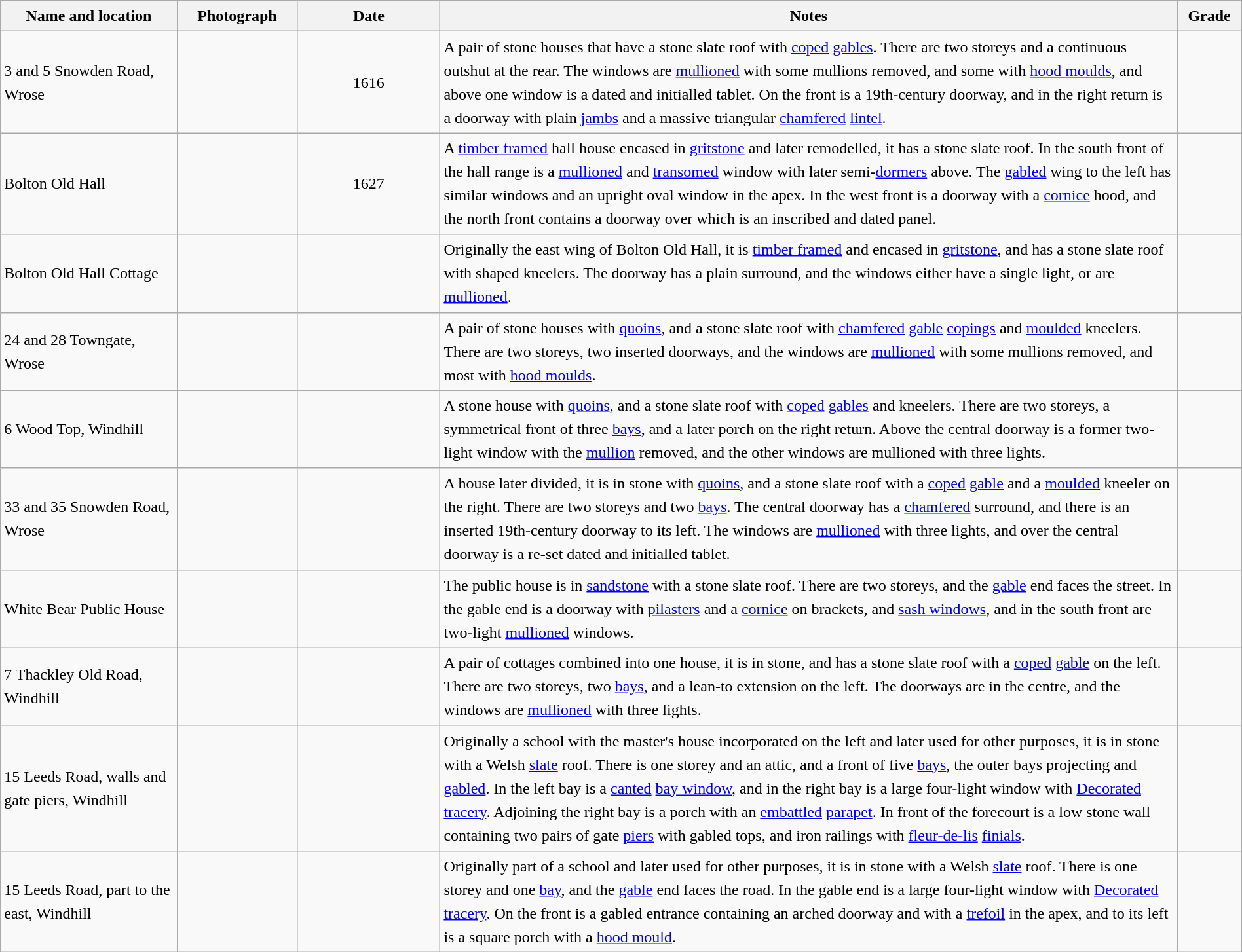<table class="wikitable sortable plainrowheaders" style="width:100%; border:0; text-align:left; line-height:150%;">
<tr>
<th scope="col"  style="width:150px">Name and location</th>
<th scope="col"  style="width:100px" class="unsortable">Photograph</th>
<th scope="col"  style="width:120px">Date</th>
<th scope="col"  style="width:650px" class="unsortable">Notes</th>
<th scope="col"  style="width:50px">Grade</th>
</tr>
<tr>
<td>3 and 5 Snowden Road, Wrose<br><small></small></td>
<td></td>
<td align="center">1616</td>
<td>A pair of stone houses that have a stone slate roof with <a href='#'>coped</a> <a href='#'>gables</a>.  There are two storeys and a continuous outshut at the rear.  The windows are <a href='#'>mullioned</a> with some mullions removed, and some with <a href='#'>hood moulds</a>, and above one window is a dated and initialled tablet.  On the front is a 19th-century doorway, and in the right return is a doorway with plain <a href='#'>jambs</a> and a massive triangular <a href='#'>chamfered</a> <a href='#'>lintel</a>.</td>
<td align="center" ></td>
</tr>
<tr>
<td>Bolton Old Hall<br><small></small></td>
<td></td>
<td align="center">1627</td>
<td>A <a href='#'>timber framed</a> hall house encased in <a href='#'>gritstone</a> and later remodelled, it has a stone slate roof.  In the south front of the hall range is a <a href='#'>mullioned</a> and <a href='#'>transomed</a> window with later semi-<a href='#'>dormers</a> above.  The <a href='#'>gabled</a> wing to the left has similar windows and an upright oval window in the apex.  In the west front is a doorway with a <a href='#'>cornice</a> hood, and the north front contains a doorway over which is an inscribed and dated panel.</td>
<td align="center" ></td>
</tr>
<tr>
<td>Bolton Old Hall Cottage<br><small></small></td>
<td></td>
<td align="center"></td>
<td>Originally the east wing of Bolton Old Hall, it is <a href='#'>timber framed</a> and encased in <a href='#'>gritstone</a>, and has a stone slate roof with shaped kneelers.  The doorway has a plain surround, and the windows either have a single light, or are <a href='#'>mullioned</a>.</td>
<td align="center" ></td>
</tr>
<tr>
<td>24 and 28 Towngate, Wrose<br><small></small></td>
<td></td>
<td align="center"></td>
<td>A pair of stone houses with <a href='#'>quoins</a>, and a stone slate roof with <a href='#'>chamfered</a> <a href='#'>gable</a> <a href='#'>copings</a> and <a href='#'>moulded</a> kneelers.  There are two storeys, two inserted doorways, and the windows are <a href='#'>mullioned</a> with some mullions removed, and most with <a href='#'>hood moulds</a>.</td>
<td align="center" ></td>
</tr>
<tr>
<td>6 Wood Top, Windhill<br><small></small></td>
<td></td>
<td align="center"></td>
<td>A stone house with <a href='#'>quoins</a>, and a stone slate roof with <a href='#'>coped</a> <a href='#'>gables</a> and kneelers.  There are two storeys, a symmetrical front of three <a href='#'>bays</a>, and a later porch on the right return.  Above the central doorway is a former two-light window with the <a href='#'>mullion</a> removed, and the other windows are mullioned with three lights.</td>
<td align="center" ></td>
</tr>
<tr>
<td>33 and 35 Snowden Road, Wrose<br><small></small></td>
<td></td>
<td align="center"></td>
<td>A house later divided, it is in stone with <a href='#'>quoins</a>, and a stone slate roof with a <a href='#'>coped</a> <a href='#'>gable</a> and a <a href='#'>moulded</a> kneeler on the right.  There are two storeys and two <a href='#'>bays</a>.  The central doorway has a <a href='#'>chamfered</a> surround, and there is an inserted 19th-century doorway to its left.  The windows are <a href='#'>mullioned</a> with three lights, and over the central doorway is a re-set dated and initialled tablet.</td>
<td align="center" ></td>
</tr>
<tr>
<td>White Bear Public House<br><small></small></td>
<td></td>
<td align="center"></td>
<td>The public house is in <a href='#'>sandstone</a> with a stone slate roof.  There are two storeys, and the <a href='#'>gable</a> end faces the street.  In the gable end is a doorway with <a href='#'>pilasters</a> and a <a href='#'>cornice</a> on brackets, and <a href='#'>sash windows</a>, and in the south front are two-light <a href='#'>mullioned</a> windows.</td>
<td align="center" ></td>
</tr>
<tr>
<td>7 Thackley Old Road, Windhill<br><small></small></td>
<td></td>
<td align="center"></td>
<td>A pair of cottages combined into one house, it is in stone, and has a stone slate roof with a <a href='#'>coped</a> <a href='#'>gable</a> on the left.  There are two storeys, two <a href='#'>bays</a>, and a lean-to extension on the left.  The doorways are in the centre, and the windows are <a href='#'>mullioned</a> with three lights.</td>
<td align="center" ></td>
</tr>
<tr>
<td>15 Leeds Road, walls and gate piers, Windhill<br><small></small></td>
<td></td>
<td align="center"></td>
<td>Originally a school with the master's house incorporated on the left and later used for other purposes, it is in stone with a Welsh <a href='#'>slate</a> roof.  There is one storey and an attic, and a front of five <a href='#'>bays</a>, the outer bays projecting and <a href='#'>gabled</a>.  In the left bay is a <a href='#'>canted</a> <a href='#'>bay window</a>, and in the right bay is a large four-light window with <a href='#'>Decorated</a> <a href='#'>tracery</a>.  Adjoining the right bay is a porch with an <a href='#'>embattled</a> <a href='#'>parapet</a>.  In front of the forecourt is a low stone wall containing two pairs of gate <a href='#'>piers</a> with gabled tops, and iron railings with <a href='#'>fleur-de-lis</a> <a href='#'>finials</a>.</td>
<td align="center" ></td>
</tr>
<tr>
<td>15 Leeds Road, part to the east, Windhill<br><small></small></td>
<td></td>
<td align="center"></td>
<td>Originally part of a school and later used for other purposes, it is in stone with a Welsh <a href='#'>slate</a> roof.  There is one storey and one <a href='#'>bay</a>, and the <a href='#'>gable</a> end faces the road.  In the gable end is a large four-light window with <a href='#'>Decorated</a> <a href='#'>tracery</a>.  On the front is a gabled entrance containing an arched doorway and with a <a href='#'>trefoil</a> in the apex, and to its left is a square porch with a <a href='#'>hood mould</a>.</td>
<td align="center" ></td>
</tr>
<tr>
</tr>
</table>
